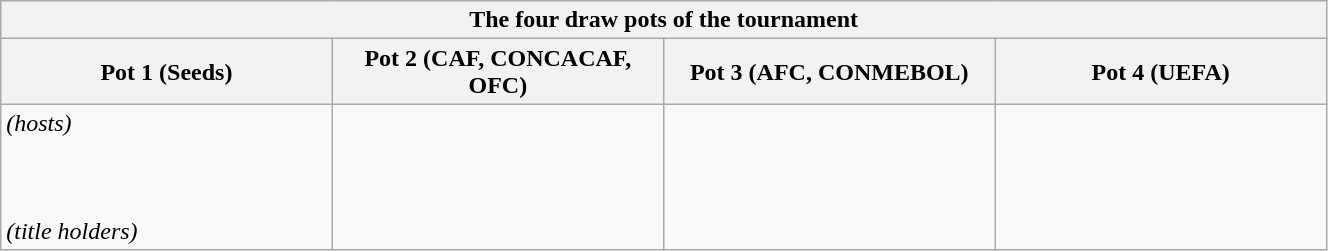<table class="wikitable collapsible collapsed" width="70%">
<tr>
<th colspan=4>The four draw pots of the tournament</th>
</tr>
<tr>
<th width=25%><strong>Pot 1</strong> (Seeds)</th>
<th width=25%><strong>Pot 2</strong> (CAF, CONCACAF, OFC)</th>
<th width=25%><strong>Pot 3</strong> (AFC, CONMEBOL)</th>
<th width=25%><strong>Pot 4</strong> (UEFA)</th>
</tr>
<tr>
<td> <em>(hosts)</em><br><br><br><br> <em>(title holders)</em><br></td>
<td><br><br><br><br><br></td>
<td><br><br><br><br><br></td>
<td><br><br><br><br><br></td>
</tr>
</table>
